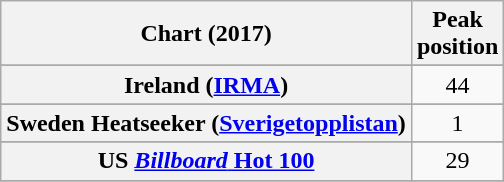<table class="wikitable sortable plainrowheaders" style="text-align:center">
<tr>
<th scope="col">Chart (2017)</th>
<th scope="col">Peak<br> position</th>
</tr>
<tr>
</tr>
<tr>
</tr>
<tr>
<th scope="row">Ireland (<a href='#'>IRMA</a>)</th>
<td>44</td>
</tr>
<tr>
</tr>
<tr>
</tr>
<tr>
<th scope="row">Sweden Heatseeker (<a href='#'>Sverigetopplistan</a>)</th>
<td>1</td>
</tr>
<tr>
</tr>
<tr>
</tr>
<tr>
<th scope="row">US <a href='#'><em>Billboard</em> Hot 100</a></th>
<td>29</td>
</tr>
<tr>
</tr>
</table>
